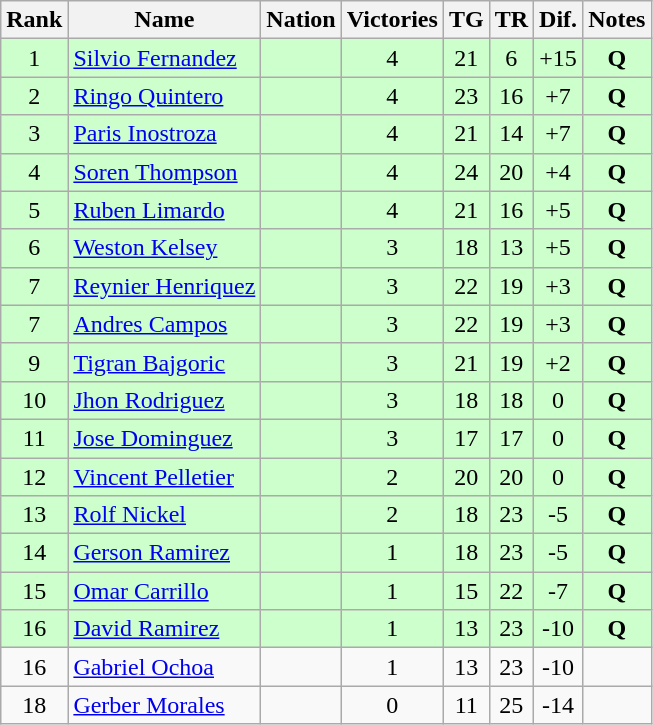<table class="wikitable sortable" style="text-align:center">
<tr>
<th>Rank</th>
<th>Name</th>
<th>Nation</th>
<th>Victories</th>
<th>TG</th>
<th>TR</th>
<th>Dif.</th>
<th>Notes</th>
</tr>
<tr style="background:#cfc">
<td>1</td>
<td align=left><a href='#'>Silvio Fernandez</a></td>
<td align=left></td>
<td>4</td>
<td>21</td>
<td>6</td>
<td>+15</td>
<td><strong>Q</strong></td>
</tr>
<tr style="background:#cfc">
<td>2</td>
<td align=left><a href='#'>Ringo Quintero</a></td>
<td align=left></td>
<td>4</td>
<td>23</td>
<td>16</td>
<td>+7</td>
<td><strong>Q</strong></td>
</tr>
<tr style="background:#cfc">
<td>3</td>
<td align=left><a href='#'>Paris Inostroza</a></td>
<td align=left></td>
<td>4</td>
<td>21</td>
<td>14</td>
<td>+7</td>
<td><strong>Q</strong></td>
</tr>
<tr style="background:#cfc">
<td>4</td>
<td align=left><a href='#'>Soren Thompson</a></td>
<td align=left></td>
<td>4</td>
<td>24</td>
<td>20</td>
<td>+4</td>
<td><strong>Q</strong></td>
</tr>
<tr style="background:#cfc">
<td>5</td>
<td align=left><a href='#'>Ruben Limardo</a></td>
<td align=left></td>
<td>4</td>
<td>21</td>
<td>16</td>
<td>+5</td>
<td><strong>Q</strong></td>
</tr>
<tr style="background:#cfc">
<td>6</td>
<td align=left><a href='#'>Weston Kelsey</a></td>
<td align=left></td>
<td>3</td>
<td>18</td>
<td>13</td>
<td>+5</td>
<td><strong>Q</strong></td>
</tr>
<tr style="background:#cfc">
<td>7</td>
<td align=left><a href='#'>Reynier Henriquez</a></td>
<td align=left></td>
<td>3</td>
<td>22</td>
<td>19</td>
<td>+3</td>
<td><strong>Q</strong></td>
</tr>
<tr style="background:#cfc">
<td>7</td>
<td align=left><a href='#'>Andres Campos</a></td>
<td align=left></td>
<td>3</td>
<td>22</td>
<td>19</td>
<td>+3</td>
<td><strong>Q</strong></td>
</tr>
<tr style="background:#cfc">
<td>9</td>
<td align=left><a href='#'>Tigran Bajgoric</a></td>
<td align=left></td>
<td>3</td>
<td>21</td>
<td>19</td>
<td>+2</td>
<td><strong>Q</strong></td>
</tr>
<tr style="background:#cfc">
<td>10</td>
<td align=left><a href='#'>Jhon Rodriguez</a></td>
<td align=left></td>
<td>3</td>
<td>18</td>
<td>18</td>
<td>0</td>
<td><strong>Q</strong></td>
</tr>
<tr style="background:#cfc">
<td>11</td>
<td align=left><a href='#'>Jose Dominguez</a></td>
<td align=left></td>
<td>3</td>
<td>17</td>
<td>17</td>
<td>0</td>
<td><strong>Q</strong></td>
</tr>
<tr style="background:#cfc">
<td>12</td>
<td align=left><a href='#'>Vincent Pelletier</a></td>
<td align=left></td>
<td>2</td>
<td>20</td>
<td>20</td>
<td>0</td>
<td><strong>Q</strong></td>
</tr>
<tr style="background:#cfc">
<td>13</td>
<td align=left><a href='#'>Rolf Nickel</a></td>
<td align=left></td>
<td>2</td>
<td>18</td>
<td>23</td>
<td>-5</td>
<td><strong>Q</strong></td>
</tr>
<tr style="background:#cfc">
<td>14</td>
<td align=left><a href='#'>Gerson Ramirez</a></td>
<td align=left></td>
<td>1</td>
<td>18</td>
<td>23</td>
<td>-5</td>
<td><strong>Q</strong></td>
</tr>
<tr style="background:#cfc">
<td>15</td>
<td align=left><a href='#'>Omar Carrillo</a></td>
<td align=left></td>
<td>1</td>
<td>15</td>
<td>22</td>
<td>-7</td>
<td><strong>Q</strong></td>
</tr>
<tr style="background:#cfc">
<td>16</td>
<td align=left><a href='#'>David Ramirez</a></td>
<td align=left></td>
<td>1</td>
<td>13</td>
<td>23</td>
<td>-10</td>
<td><strong>Q</strong></td>
</tr>
<tr>
<td>16</td>
<td align=left><a href='#'>Gabriel Ochoa</a></td>
<td align=left></td>
<td>1</td>
<td>13</td>
<td>23</td>
<td>-10</td>
<td></td>
</tr>
<tr>
<td>18</td>
<td align=left><a href='#'>Gerber Morales</a></td>
<td align=left></td>
<td>0</td>
<td>11</td>
<td>25</td>
<td>-14</td>
<td></td>
</tr>
</table>
